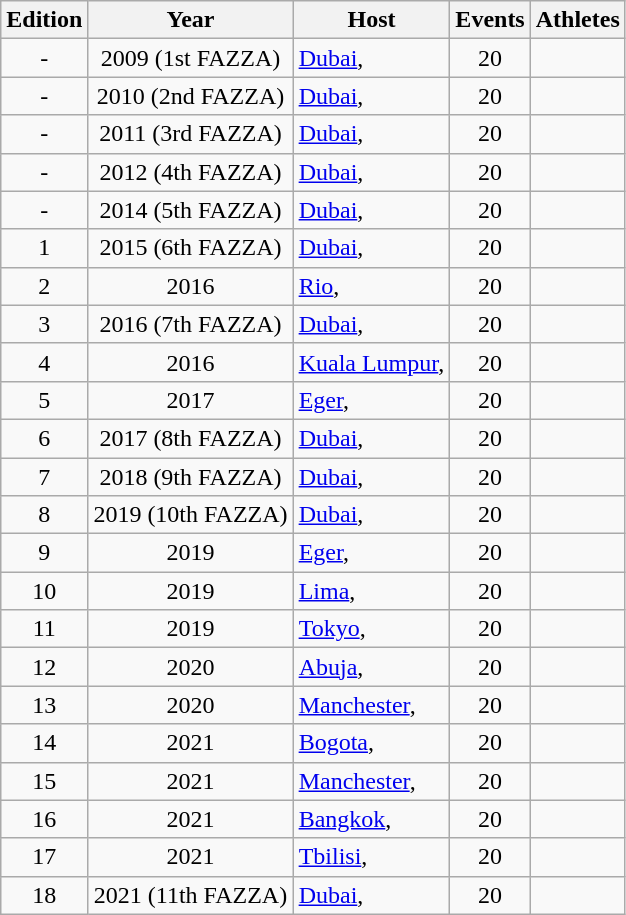<table class="wikitable">
<tr>
<th>Edition</th>
<th>Year</th>
<th>Host</th>
<th>Events</th>
<th>Athletes</th>
</tr>
<tr>
<td align=center>-</td>
<td align=center>2009 (1st FAZZA)</td>
<td><a href='#'>Dubai</a>, </td>
<td align=center>20</td>
<td align=center></td>
</tr>
<tr>
<td align=center>-</td>
<td align=center>2010 (2nd FAZZA)</td>
<td><a href='#'>Dubai</a>, </td>
<td align=center>20</td>
<td align=center></td>
</tr>
<tr>
<td align=center>-</td>
<td align=center>2011 (3rd FAZZA)</td>
<td><a href='#'>Dubai</a>, </td>
<td align=center>20</td>
<td align=center></td>
</tr>
<tr>
<td align=center>-</td>
<td align=center>2012 (4th FAZZA)</td>
<td><a href='#'>Dubai</a>, </td>
<td align=center>20</td>
<td align=center></td>
</tr>
<tr>
<td align=center>-</td>
<td align=center>2014 (5th FAZZA)</td>
<td><a href='#'>Dubai</a>, </td>
<td align=center>20</td>
<td align=center></td>
</tr>
<tr>
<td align=center>1</td>
<td align=center>2015 (6th FAZZA)</td>
<td><a href='#'>Dubai</a>, </td>
<td align=center>20</td>
<td align=center></td>
</tr>
<tr>
<td align=center>2</td>
<td align=center>2016</td>
<td><a href='#'>Rio</a>, </td>
<td align=center>20</td>
<td align=center></td>
</tr>
<tr>
<td align=center>3</td>
<td align=center>2016 (7th FAZZA)</td>
<td><a href='#'>Dubai</a>, </td>
<td align=center>20</td>
<td align=center></td>
</tr>
<tr>
<td align=center>4</td>
<td align=center>2016</td>
<td><a href='#'>Kuala Lumpur</a>, </td>
<td align=center>20</td>
<td align=center></td>
</tr>
<tr>
<td align=center>5</td>
<td align=center>2017</td>
<td><a href='#'>Eger</a>, </td>
<td align=center>20</td>
<td align=center></td>
</tr>
<tr>
<td align=center>6</td>
<td align=center>2017 (8th FAZZA)</td>
<td><a href='#'>Dubai</a>, </td>
<td align=center>20</td>
<td align=center></td>
</tr>
<tr>
<td align=center>7</td>
<td align=center>2018 (9th FAZZA)</td>
<td><a href='#'>Dubai</a>, </td>
<td align=center>20</td>
<td align=center></td>
</tr>
<tr>
<td align=center>8</td>
<td align=center>2019 (10th FAZZA)</td>
<td><a href='#'>Dubai</a>, </td>
<td align=center>20</td>
<td align=center></td>
</tr>
<tr>
<td align=center>9</td>
<td align=center>2019</td>
<td><a href='#'>Eger</a>, </td>
<td align=center>20</td>
<td align=center></td>
</tr>
<tr>
<td align=center>10</td>
<td align=center>2019</td>
<td><a href='#'>Lima</a>, </td>
<td align=center>20</td>
<td align=center></td>
</tr>
<tr>
<td align=center>11</td>
<td align=center>2019</td>
<td><a href='#'>Tokyo</a>, </td>
<td align=center>20</td>
<td align=center></td>
</tr>
<tr>
<td align=center>12</td>
<td align=center>2020</td>
<td><a href='#'>Abuja</a>, </td>
<td align=center>20</td>
<td align=center></td>
</tr>
<tr>
<td align=center>13</td>
<td align=center>2020</td>
<td><a href='#'>Manchester</a>, </td>
<td align=center>20</td>
<td align=center></td>
</tr>
<tr>
<td align=center>14</td>
<td align=center>2021</td>
<td><a href='#'>Bogota</a>, </td>
<td align=center>20</td>
<td align=center></td>
</tr>
<tr>
<td align=center>15</td>
<td align=center>2021</td>
<td><a href='#'>Manchester</a>, </td>
<td align=center>20</td>
<td align=center></td>
</tr>
<tr>
<td align=center>16</td>
<td align=center>2021</td>
<td><a href='#'>Bangkok</a>, </td>
<td align=center>20</td>
<td align=center></td>
</tr>
<tr>
<td align=center>17</td>
<td align=center>2021</td>
<td><a href='#'>Tbilisi</a>, </td>
<td align=center>20</td>
<td align=center></td>
</tr>
<tr>
<td align=center>18</td>
<td align=center>2021 (11th FAZZA)</td>
<td><a href='#'>Dubai</a>, </td>
<td align=center>20</td>
<td align=center></td>
</tr>
</table>
